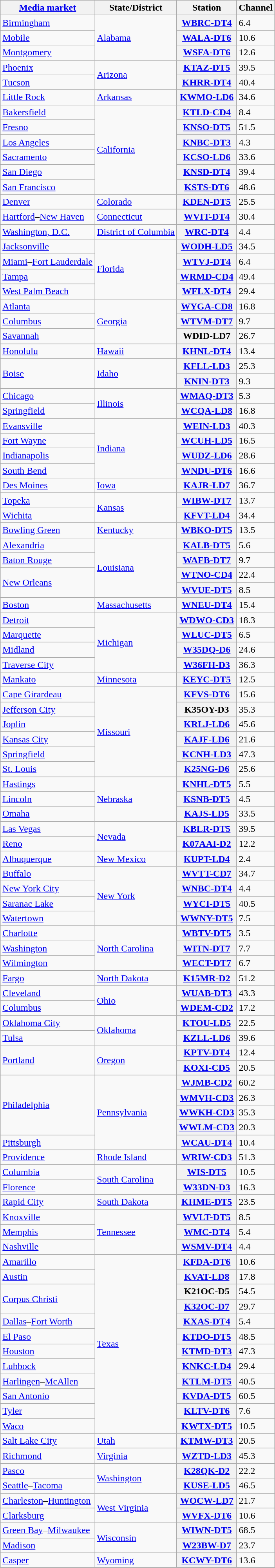<table class="wikitable sortable">
<tr>
<th scope="col"><a href='#'>Media market</a></th>
<th scope="col">State/District</th>
<th scope="col">Station</th>
<th scope="col">Channel</th>
</tr>
<tr>
<td><a href='#'>Birmingham</a></td>
<td rowspan="3"><a href='#'>Alabama</a></td>
<th scope="row"><a href='#'>WBRC-DT4</a></th>
<td>6.4</td>
</tr>
<tr>
<td><a href='#'>Mobile</a></td>
<th scope="row"><a href='#'>WALA-DT6</a></th>
<td>10.6</td>
</tr>
<tr>
<td><a href='#'>Montgomery</a></td>
<th scope="row"><a href='#'>WSFA-DT6</a></th>
<td>12.6</td>
</tr>
<tr>
<td><a href='#'>Phoenix</a></td>
<td rowspan="2"><a href='#'>Arizona</a></td>
<th scope="row"><a href='#'>KTAZ-DT5</a></th>
<td>39.5</td>
</tr>
<tr>
<td><a href='#'>Tucson</a></td>
<th scope="row"><a href='#'>KHRR-DT4</a></th>
<td>40.4</td>
</tr>
<tr>
<td><a href='#'>Little Rock</a></td>
<td><a href='#'>Arkansas</a></td>
<th scope="row"><a href='#'>KWMO-LD6</a></th>
<td>34.6</td>
</tr>
<tr>
<td><a href='#'>Bakersfield</a></td>
<td rowspan="6"><a href='#'>California</a></td>
<th scope="row"><a href='#'>KTLD-CD4</a></th>
<td>8.4</td>
</tr>
<tr>
<td><a href='#'>Fresno</a></td>
<th scope="row"><a href='#'>KNSO-DT5</a></th>
<td>51.5</td>
</tr>
<tr>
<td><a href='#'>Los Angeles</a></td>
<th scope="row"><a href='#'>KNBC-DT3</a></th>
<td>4.3</td>
</tr>
<tr>
<td><a href='#'>Sacramento</a></td>
<th scope="row"><a href='#'>KCSO-LD6</a></th>
<td>33.6</td>
</tr>
<tr>
<td><a href='#'>San Diego</a></td>
<th scope="row"><a href='#'>KNSD-DT4</a></th>
<td>39.4</td>
</tr>
<tr>
<td><a href='#'>San Francisco</a></td>
<th scope="row"><a href='#'>KSTS-DT6</a></th>
<td>48.6</td>
</tr>
<tr>
<td><a href='#'>Denver</a></td>
<td><a href='#'>Colorado</a></td>
<th scope="row"><a href='#'>KDEN-DT5</a></th>
<td>25.5</td>
</tr>
<tr>
<td><a href='#'>Hartford</a>–<a href='#'>New Haven</a></td>
<td><a href='#'>Connecticut</a></td>
<th scope="row"><a href='#'>WVIT-DT4</a></th>
<td>30.4</td>
</tr>
<tr>
<td><a href='#'>Washington, D.C.</a></td>
<td><a href='#'>District of Columbia</a></td>
<th scope="row"><a href='#'>WRC-DT4</a></th>
<td>4.4</td>
</tr>
<tr>
<td><a href='#'>Jacksonville</a></td>
<td rowspan="4"><a href='#'>Florida</a></td>
<th scope="row"><a href='#'>WODH-LD5</a></th>
<td>34.5</td>
</tr>
<tr>
<td><a href='#'>Miami</a>–<a href='#'>Fort Lauderdale</a></td>
<th scope="row"><a href='#'>WTVJ-DT4</a></th>
<td>6.4</td>
</tr>
<tr>
<td><a href='#'>Tampa</a></td>
<th scope="row"><a href='#'>WRMD-CD4</a></th>
<td>49.4</td>
</tr>
<tr>
<td><a href='#'>West Palm Beach</a></td>
<th scope="row"><a href='#'>WFLX-DT4</a></th>
<td>29.4</td>
</tr>
<tr>
<td><a href='#'>Atlanta</a></td>
<td rowspan="3"><a href='#'>Georgia</a></td>
<th scope="row"><a href='#'>WYGA-CD8</a></th>
<td>16.8</td>
</tr>
<tr>
<td><a href='#'>Columbus</a></td>
<th scope="row"><a href='#'>WTVM-DT7</a></th>
<td>9.7</td>
</tr>
<tr>
<td><a href='#'>Savannah</a></td>
<th scope="row">WDID-LD7</th>
<td>26.7</td>
</tr>
<tr>
<td><a href='#'>Honolulu</a></td>
<td><a href='#'>Hawaii</a></td>
<th scope="row"><a href='#'>KHNL-DT4</a></th>
<td>13.4</td>
</tr>
<tr>
<td rowspan="2"><a href='#'>Boise</a></td>
<td rowspan="2"><a href='#'>Idaho</a></td>
<th scope="row"><a href='#'>KFLL-LD3</a></th>
<td>25.3</td>
</tr>
<tr>
<th scope="row"><a href='#'>KNIN-DT3</a></th>
<td>9.3</td>
</tr>
<tr>
<td><a href='#'>Chicago</a></td>
<td rowspan="2"><a href='#'>Illinois</a></td>
<th scope="row"><a href='#'>WMAQ-DT3</a></th>
<td>5.3</td>
</tr>
<tr>
<td><a href='#'>Springfield</a></td>
<th scope="row"><a href='#'>WCQA-LD8</a></th>
<td>16.8</td>
</tr>
<tr>
<td><a href='#'>Evansville</a></td>
<td rowspan="4"><a href='#'>Indiana</a></td>
<th scope="row"><a href='#'>WEIN-LD3</a></th>
<td>40.3</td>
</tr>
<tr>
<td><a href='#'>Fort Wayne</a></td>
<th scope="row"><a href='#'>WCUH-LD5</a></th>
<td>16.5</td>
</tr>
<tr>
<td><a href='#'>Indianapolis</a></td>
<th scope="row"><a href='#'>WUDZ-LD6</a></th>
<td>28.6</td>
</tr>
<tr>
<td><a href='#'>South Bend</a></td>
<th scope="row"><a href='#'>WNDU-DT6</a></th>
<td>16.6</td>
</tr>
<tr>
<td><a href='#'>Des Moines</a></td>
<td><a href='#'>Iowa</a></td>
<th scope="row"><a href='#'>KAJR-LD7</a></th>
<td>36.7</td>
</tr>
<tr>
<td><a href='#'>Topeka</a></td>
<td rowspan="2"><a href='#'>Kansas</a></td>
<th scope="row"><a href='#'>WIBW-DT7</a></th>
<td>13.7</td>
</tr>
<tr>
<td><a href='#'>Wichita</a></td>
<th scope="row"><a href='#'>KFVT-LD4</a></th>
<td>34.4</td>
</tr>
<tr>
<td><a href='#'>Bowling Green</a></td>
<td><a href='#'>Kentucky</a></td>
<th scope="row"><a href='#'>WBKO-DT5</a></th>
<td>13.5</td>
</tr>
<tr>
<td><a href='#'>Alexandria</a></td>
<td rowspan="4"><a href='#'>Louisiana</a></td>
<th scope="row"><a href='#'>KALB-DT5</a></th>
<td>5.6</td>
</tr>
<tr>
<td><a href='#'>Baton Rouge</a></td>
<th scope="row"><a href='#'>WAFB-DT7</a></th>
<td>9.7</td>
</tr>
<tr>
<td rowspan="2"><a href='#'>New Orleans</a></td>
<th scope="row"><a href='#'>WTNO-CD4</a></th>
<td>22.4</td>
</tr>
<tr>
<th scope="row"><a href='#'>WVUE-DT5</a></th>
<td>8.5</td>
</tr>
<tr>
<td><a href='#'>Boston</a></td>
<td><a href='#'>Massachusetts</a></td>
<th scope="row"><a href='#'>WNEU-DT4</a></th>
<td>15.4</td>
</tr>
<tr>
<td><a href='#'>Detroit</a></td>
<td rowspan="4"><a href='#'>Michigan</a></td>
<th scope="row"><a href='#'>WDWO-CD3</a></th>
<td>18.3</td>
</tr>
<tr>
<td><a href='#'>Marquette</a></td>
<th scope="row"><a href='#'>WLUC-DT5</a></th>
<td>6.5</td>
</tr>
<tr>
<td><a href='#'>Midland</a></td>
<th scope="row"><a href='#'>W35DQ-D6</a></th>
<td>24.6</td>
</tr>
<tr>
<td><a href='#'>Traverse City</a></td>
<th scope="row"><a href='#'>W36FH-D3</a></th>
<td>36.3</td>
</tr>
<tr>
<td><a href='#'>Mankato</a></td>
<td><a href='#'>Minnesota</a></td>
<th scope="row"><a href='#'>KEYC-DT5</a></th>
<td>12.5</td>
</tr>
<tr>
<td><a href='#'>Cape Girardeau</a></td>
<td rowspan="6"><a href='#'>Missouri</a></td>
<th scope="row"><a href='#'>KFVS-DT6</a></th>
<td>15.6</td>
</tr>
<tr>
<td><a href='#'>Jefferson City</a></td>
<th scope="row">K35OY-D3</th>
<td>35.3</td>
</tr>
<tr>
<td><a href='#'>Joplin</a></td>
<th scope="row"><a href='#'>KRLJ-LD6</a></th>
<td>45.6</td>
</tr>
<tr>
<td><a href='#'>Kansas City</a></td>
<th scope="row"><a href='#'>KAJF-LD6</a></th>
<td>21.6</td>
</tr>
<tr>
<td><a href='#'>Springfield</a></td>
<th scope="row"><a href='#'>KCNH-LD3</a></th>
<td>47.3</td>
</tr>
<tr>
<td><a href='#'>St. Louis</a></td>
<th scope="row"><a href='#'>K25NG-D6</a></th>
<td>25.6</td>
</tr>
<tr>
<td><a href='#'>Hastings</a></td>
<td rowspan="3"><a href='#'>Nebraska</a></td>
<th scope="row"><a href='#'>KNHL-DT5</a></th>
<td>5.5</td>
</tr>
<tr>
<td><a href='#'>Lincoln</a></td>
<th scope="row"><a href='#'>KSNB-DT5</a></th>
<td>4.5</td>
</tr>
<tr>
<td><a href='#'>Omaha</a></td>
<th scope="row"><a href='#'>KAJS-LD5</a></th>
<td>33.5</td>
</tr>
<tr>
<td><a href='#'>Las Vegas</a></td>
<td rowspan="2"><a href='#'>Nevada</a></td>
<th scope="row"><a href='#'>KBLR-DT5</a></th>
<td>39.5</td>
</tr>
<tr>
<td><a href='#'>Reno</a></td>
<th scope="row"><a href='#'>K07AAI-D2</a></th>
<td>12.2</td>
</tr>
<tr>
<td><a href='#'>Albuquerque</a></td>
<td><a href='#'>New Mexico</a></td>
<th scope="row"><a href='#'>KUPT-LD4</a></th>
<td>2.4</td>
</tr>
<tr>
<td><a href='#'>Buffalo</a></td>
<td rowspan="4"><a href='#'>New York</a></td>
<th scope="row"><a href='#'>WVTT-CD7</a></th>
<td>34.7</td>
</tr>
<tr>
<td><a href='#'>New York City</a></td>
<th scope="row"><a href='#'>WNBC-DT4</a></th>
<td>4.4</td>
</tr>
<tr>
<td><a href='#'>Saranac Lake</a></td>
<th scope="row"><a href='#'>WYCI-DT5</a></th>
<td>40.5</td>
</tr>
<tr>
<td><a href='#'>Watertown</a></td>
<th scope="row"><a href='#'>WWNY-DT5</a></th>
<td>7.5</td>
</tr>
<tr>
<td><a href='#'>Charlotte</a></td>
<td rowspan="3"><a href='#'>North Carolina</a></td>
<th scope="row"><a href='#'>WBTV-DT5</a></th>
<td>3.5</td>
</tr>
<tr>
<td><a href='#'>Washington</a></td>
<th scope="row"><a href='#'>WITN-DT7</a></th>
<td>7.7</td>
</tr>
<tr>
<td><a href='#'>Wilmington</a></td>
<th scope="row"><a href='#'>WECT-DT7</a></th>
<td>6.7</td>
</tr>
<tr>
<td><a href='#'>Fargo</a></td>
<td><a href='#'>North Dakota</a></td>
<th scope="row"><a href='#'>K15MR-D2</a></th>
<td>51.2</td>
</tr>
<tr>
<td><a href='#'>Cleveland</a></td>
<td rowspan="2"><a href='#'>Ohio</a></td>
<th scope="row"><a href='#'>WUAB-DT3</a></th>
<td>43.3</td>
</tr>
<tr>
<td><a href='#'>Columbus</a></td>
<th scope="row"><a href='#'>WDEM-CD2</a></th>
<td>17.2</td>
</tr>
<tr>
<td><a href='#'>Oklahoma City</a></td>
<td rowspan="2"><a href='#'>Oklahoma</a></td>
<th scope="row"><a href='#'>KTOU-LD5</a></th>
<td>22.5</td>
</tr>
<tr>
<td><a href='#'>Tulsa</a></td>
<th scope="row"><a href='#'>KZLL-LD6</a></th>
<td>39.6</td>
</tr>
<tr>
<td rowspan="2"><a href='#'>Portland</a></td>
<td rowspan="2"><a href='#'>Oregon</a></td>
<th scope="row"><a href='#'>KPTV-DT4</a></th>
<td>12.4</td>
</tr>
<tr>
<th scope="row"><a href='#'>KOXI-CD5</a></th>
<td>20.5</td>
</tr>
<tr>
<td rowspan="4"><a href='#'>Philadelphia</a></td>
<td rowspan="5"><a href='#'>Pennsylvania</a></td>
<th scope="row"><a href='#'>WJMB-CD2</a></th>
<td>60.2</td>
</tr>
<tr>
<th scope="row"><a href='#'>WMVH-CD3</a></th>
<td>26.3</td>
</tr>
<tr>
<th scope="row"><a href='#'>WWKH-CD3</a></th>
<td>35.3</td>
</tr>
<tr>
<th scope="row"><a href='#'>WWLM-CD3</a></th>
<td>20.3</td>
</tr>
<tr>
<td><a href='#'>Pittsburgh</a></td>
<th scope="row"><a href='#'>WCAU-DT4</a></th>
<td>10.4</td>
</tr>
<tr>
<td><a href='#'>Providence</a></td>
<td><a href='#'>Rhode Island</a></td>
<th scope="row"><a href='#'>WRIW-CD3</a></th>
<td>51.3</td>
</tr>
<tr>
<td><a href='#'>Columbia</a></td>
<td rowspan="2"><a href='#'>South Carolina</a></td>
<th scope="row"><a href='#'>WIS-DT5</a></th>
<td>10.5</td>
</tr>
<tr>
<td><a href='#'>Florence</a></td>
<th scope="row"><a href='#'>W33DN-D3</a></th>
<td>16.3</td>
</tr>
<tr>
<td><a href='#'>Rapid City</a></td>
<td><a href='#'>South Dakota</a></td>
<th scope="row"><a href='#'>KHME-DT5</a></th>
<td>23.5</td>
</tr>
<tr>
<td><a href='#'>Knoxville</a></td>
<td rowspan="3"><a href='#'>Tennessee</a></td>
<th scope="row"><a href='#'>WVLT-DT5</a></th>
<td>8.5</td>
</tr>
<tr>
<td><a href='#'>Memphis</a></td>
<th scope="row"><a href='#'>WMC-DT4</a></th>
<td>5.4</td>
</tr>
<tr>
<td><a href='#'>Nashville</a></td>
<th scope="row"><a href='#'>WSMV-DT4</a></th>
<td>4.4</td>
</tr>
<tr>
<td><a href='#'>Amarillo</a></td>
<td rowspan="12"><a href='#'>Texas</a></td>
<th scope="row"><a href='#'>KFDA-DT6</a></th>
<td>10.6</td>
</tr>
<tr>
<td><a href='#'>Austin</a></td>
<th scope="row"><a href='#'>KVAT-LD8</a></th>
<td>17.8</td>
</tr>
<tr>
<td rowspan="2"><a href='#'>Corpus Christi</a></td>
<th scope="row">K21OC-D5</th>
<td>54.5</td>
</tr>
<tr>
<th scope="row"><a href='#'>K32OC-D7</a></th>
<td>29.7</td>
</tr>
<tr>
<td><a href='#'>Dallas</a>–<a href='#'>Fort Worth</a></td>
<th scope="row"><a href='#'>KXAS-DT4</a></th>
<td>5.4</td>
</tr>
<tr>
<td><a href='#'>El Paso</a></td>
<th scope="row"><a href='#'>KTDO-DT5</a></th>
<td>48.5</td>
</tr>
<tr>
<td><a href='#'>Houston</a></td>
<th scope="row"><a href='#'>KTMD-DT3</a></th>
<td>47.3</td>
</tr>
<tr>
<td><a href='#'>Lubbock</a></td>
<th scope="row"><a href='#'>KNKC-LD4</a></th>
<td>29.4</td>
</tr>
<tr>
<td><a href='#'>Harlingen</a>–<a href='#'>McAllen</a></td>
<th scope="row"><a href='#'>KTLM-DT5</a></th>
<td>40.5</td>
</tr>
<tr>
<td><a href='#'>San Antonio</a></td>
<th scope="row"><a href='#'>KVDA-DT5</a></th>
<td>60.5</td>
</tr>
<tr>
<td><a href='#'>Tyler</a></td>
<th scope="row"><a href='#'>KLTV-DT6</a></th>
<td>7.6</td>
</tr>
<tr>
<td><a href='#'>Waco</a></td>
<th scope="row"><a href='#'>KWTX-DT5</a></th>
<td>10.5</td>
</tr>
<tr>
<td><a href='#'>Salt Lake City</a></td>
<td><a href='#'>Utah</a></td>
<th scope="row"><a href='#'>KTMW-DT3</a></th>
<td>20.5</td>
</tr>
<tr>
<td><a href='#'>Richmond</a></td>
<td><a href='#'>Virginia</a></td>
<th scope="row"><a href='#'>WZTD-LD3</a></th>
<td>45.3</td>
</tr>
<tr>
<td><a href='#'>Pasco</a></td>
<td rowspan="2"><a href='#'>Washington</a></td>
<th scope="row"><a href='#'>K28QK-D2</a></th>
<td>22.2</td>
</tr>
<tr>
<td><a href='#'>Seattle</a>–<a href='#'>Tacoma</a></td>
<th scope="row"><a href='#'>KUSE-LD5</a></th>
<td>46.5</td>
</tr>
<tr>
<td><a href='#'>Charleston</a>–<a href='#'>Huntington</a></td>
<td rowspan="2"><a href='#'>West Virginia</a></td>
<th scope="row"><a href='#'>WOCW-LD7</a></th>
<td>21.7</td>
</tr>
<tr>
<td><a href='#'>Clarksburg</a></td>
<th scope="row"><a href='#'>WVFX-DT6</a></th>
<td>10.6</td>
</tr>
<tr>
<td><a href='#'>Green Bay</a>–<a href='#'>Milwaukee</a></td>
<td rowspan="2"><a href='#'>Wisconsin</a></td>
<th scope="row"><a href='#'>WIWN-DT5</a></th>
<td>68.5</td>
</tr>
<tr>
<td><a href='#'>Madison</a></td>
<th scope="row"><a href='#'>W23BW-D7</a></th>
<td>23.7</td>
</tr>
<tr>
<td><a href='#'>Casper</a></td>
<td><a href='#'>Wyoming</a></td>
<th scope="row"><a href='#'>KCWY-DT6</a></th>
<td>13.6</td>
</tr>
</table>
